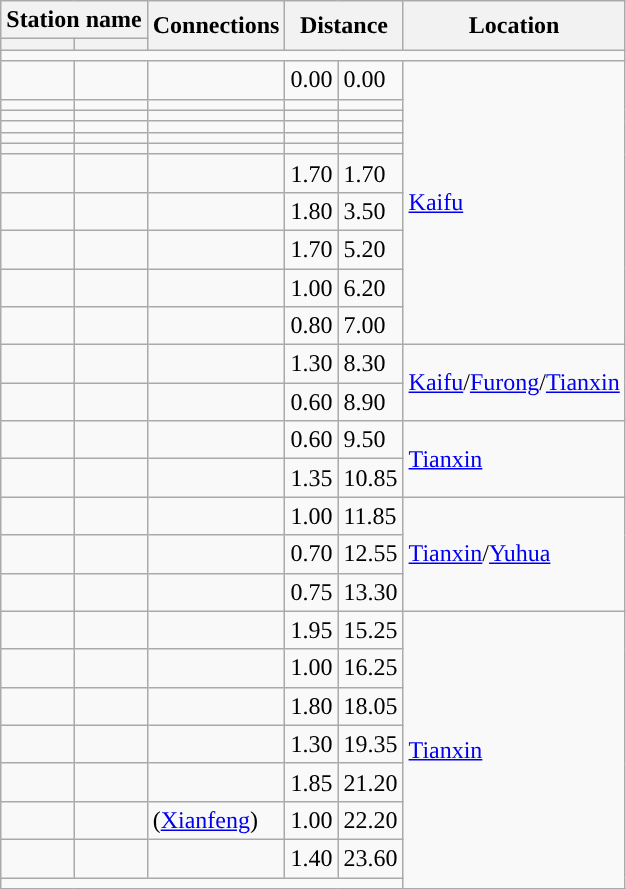<table class="wikitable">
<tr>
<th colspan="2">Station name</th>
<th rowspan="2">Connections</th>
<th colspan="2" rowspan="2">Distance<br></th>
<th rowspan="2">Location</th>
</tr>
<tr>
<th></th>
<th></th>
</tr>
<tr style="background:#">
<td colspan = "6"></td>
</tr>
<tr>
<td></td>
<td></td>
<td></td>
<td>0.00</td>
<td>0.00</td>
<td rowspan="11"><a href='#'>Kaifu</a></td>
</tr>
<tr>
<td></td>
<td></td>
<td></td>
<td></td>
<td></td>
</tr>
<tr>
<td></td>
<td></td>
<td></td>
<td></td>
<td></td>
</tr>
<tr>
<td></td>
<td></td>
<td></td>
<td></td>
<td></td>
</tr>
<tr>
<td></td>
<td></td>
<td></td>
<td></td>
<td></td>
</tr>
<tr>
<td></td>
<td></td>
<td></td>
<td></td>
<td></td>
</tr>
<tr>
<td></td>
<td></td>
<td></td>
<td>1.70</td>
<td>1.70</td>
</tr>
<tr>
<td></td>
<td></td>
<td></td>
<td>1.80</td>
<td>3.50</td>
</tr>
<tr>
<td></td>
<td></td>
<td></td>
<td>1.70</td>
<td>5.20</td>
</tr>
<tr>
<td></td>
<td></td>
<td></td>
<td>1.00</td>
<td>6.20</td>
</tr>
<tr>
<td></td>
<td></td>
<td></td>
<td>0.80</td>
<td>7.00</td>
</tr>
<tr>
<td></td>
<td></td>
<td></td>
<td>1.30</td>
<td>8.30</td>
<td rowspan=2><a href='#'>Kaifu</a>/<a href='#'>Furong</a>/<a href='#'>Tianxin</a></td>
</tr>
<tr>
<td></td>
<td></td>
<td></td>
<td>0.60</td>
<td>8.90</td>
</tr>
<tr>
<td></td>
<td></td>
<td></td>
<td>0.60</td>
<td>9.50</td>
<td Rowspan=2><a href='#'>Tianxin</a></td>
</tr>
<tr>
<td></td>
<td></td>
<td></td>
<td>1.35</td>
<td>10.85</td>
</tr>
<tr>
<td></td>
<td></td>
<td></td>
<td>1.00</td>
<td>11.85</td>
<td rowspan=3><a href='#'>Tianxin</a>/<a href='#'>Yuhua</a></td>
</tr>
<tr>
<td></td>
<td></td>
<td></td>
<td>0.70</td>
<td>12.55</td>
</tr>
<tr>
<td></td>
<td></td>
<td></td>
<td>0.75</td>
<td>13.30</td>
</tr>
<tr>
<td></td>
<td></td>
<td></td>
<td>1.95</td>
<td>15.25</td>
<td rowspan=8><a href='#'>Tianxin</a></td>
</tr>
<tr>
<td></td>
<td></td>
<td></td>
<td>1.00</td>
<td>16.25</td>
</tr>
<tr>
<td></td>
<td></td>
<td></td>
<td>1.80</td>
<td>18.05</td>
</tr>
<tr>
<td></td>
<td></td>
<td></td>
<td>1.30</td>
<td>19.35</td>
</tr>
<tr>
<td></td>
<td></td>
<td></td>
<td>1.85</td>
<td>21.20</td>
</tr>
<tr>
<td></td>
<td></td>
<td> (<a href='#'>Xianfeng</a>)</td>
<td>1.00</td>
<td>22.20</td>
</tr>
<tr>
<td></td>
<td></td>
<td></td>
<td>1.40</td>
<td>23.60</td>
</tr>
<tr style="background:#">
<td colspan = "6"></td>
</tr>
</table>
